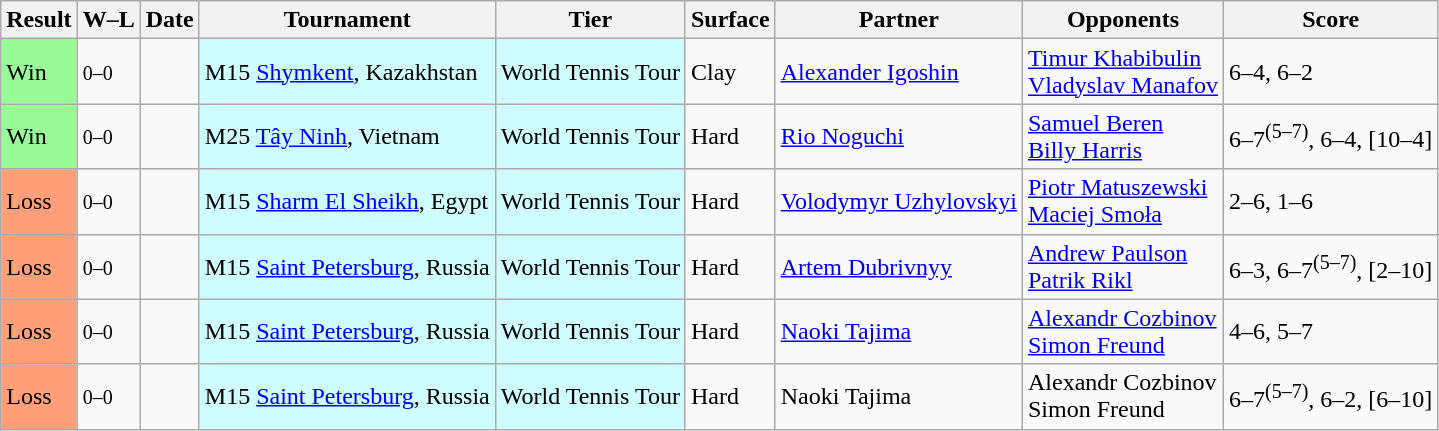<table class="sortable wikitable">
<tr>
<th>Result</th>
<th class="unsortable">W–L</th>
<th>Date</th>
<th>Tournament</th>
<th>Tier</th>
<th>Surface</th>
<th>Partner</th>
<th>Opponents</th>
<th>Score</th>
</tr>
<tr>
<td style="background:#98FB98">Win</td>
<td><small>0–0</small></td>
<td></td>
<td style="background:#cffcff;">M15 <a href='#'>Shymkent</a>, Kazakhstan</td>
<td style="background:#cffcff;">World Tennis Tour</td>
<td>Clay</td>
<td> <a href='#'>Alexander Igoshin</a></td>
<td> <a href='#'>Timur Khabibulin</a> <br>  <a href='#'>Vladyslav Manafov</a></td>
<td>6–4, 6–2</td>
</tr>
<tr>
<td style="background:#98FB98">Win</td>
<td><small>0–0</small></td>
<td></td>
<td style="background:#cffcff;">M25 <a href='#'>Tây Ninh</a>, Vietnam</td>
<td style="background:#cffcff;">World Tennis Tour</td>
<td>Hard</td>
<td> <a href='#'>Rio Noguchi</a></td>
<td> <a href='#'>Samuel Beren</a> <br>  <a href='#'>Billy Harris</a></td>
<td>6–7<sup>(5–7)</sup>, 6–4, [10–4]</td>
</tr>
<tr>
<td style="background:#ffa07a">Loss</td>
<td><small>0–0</small></td>
<td></td>
<td style="background:#cffcff;">M15 <a href='#'>Sharm El Sheikh</a>, Egypt</td>
<td style="background:#cffcff;">World Tennis Tour</td>
<td>Hard</td>
<td> <a href='#'>Volodymyr Uzhylovskyi</a></td>
<td> <a href='#'>Piotr Matuszewski</a> <br>  <a href='#'>Maciej Smoła</a></td>
<td>2–6, 1–6</td>
</tr>
<tr>
<td style="background:#ffa07a">Loss</td>
<td><small>0–0</small></td>
<td></td>
<td style="background:#cffcff;">M15 <a href='#'>Saint Petersburg</a>, Russia</td>
<td style="background:#cffcff;">World Tennis Tour</td>
<td>Hard</td>
<td> <a href='#'>Artem Dubrivnyy</a></td>
<td> <a href='#'>Andrew Paulson</a> <br>  <a href='#'>Patrik Rikl</a></td>
<td>6–3, 6–7<sup>(5–7)</sup>, [2–10]</td>
</tr>
<tr>
<td style="background:#ffa07a">Loss</td>
<td><small>0–0</small></td>
<td></td>
<td style="background:#cffcff;">M15 <a href='#'>Saint Petersburg</a>, Russia</td>
<td style="background:#cffcff;">World Tennis Tour</td>
<td>Hard</td>
<td> <a href='#'>Naoki Tajima</a></td>
<td> <a href='#'>Alexandr Cozbinov</a> <br>  <a href='#'>Simon Freund</a></td>
<td>4–6, 5–7</td>
</tr>
<tr>
<td style="background:#ffa07a">Loss</td>
<td><small>0–0</small></td>
<td></td>
<td style="background:#cffcff;">M15 <a href='#'>Saint Petersburg</a>, Russia</td>
<td style="background:#cffcff;">World Tennis Tour</td>
<td>Hard</td>
<td> Naoki Tajima</td>
<td> Alexandr Cozbinov <br>  Simon Freund</td>
<td>6–7<sup>(5–7)</sup>, 6–2, [6–10]</td>
</tr>
</table>
